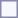<table style="border:1px solid #8888aa; background-color:#f7f8ff; padding:5px; font-size:95%; margin: 0px 12px 12px 0px;">
</table>
